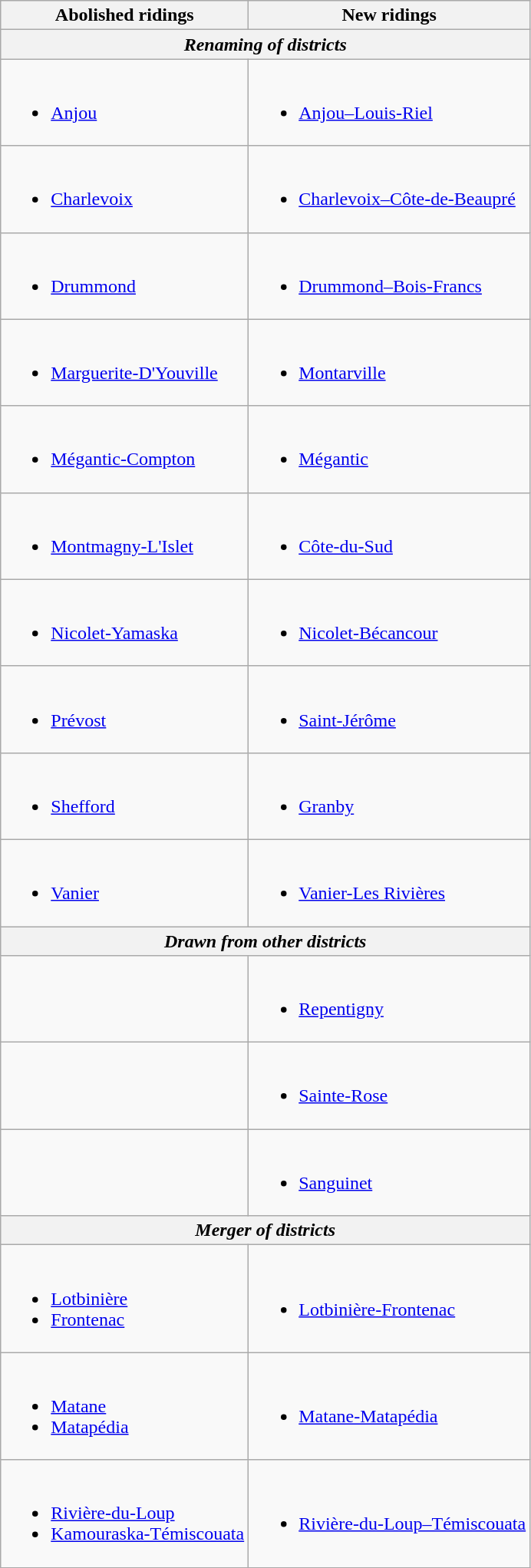<table class="wikitable">
<tr>
<th>Abolished ridings</th>
<th>New ridings</th>
</tr>
<tr>
<th colspan="2"><em>Renaming of districts</em></th>
</tr>
<tr>
<td><br><ul><li><a href='#'>Anjou</a></li></ul></td>
<td><br><ul><li><a href='#'>Anjou–Louis-Riel</a></li></ul></td>
</tr>
<tr>
<td><br><ul><li><a href='#'>Charlevoix</a></li></ul></td>
<td><br><ul><li><a href='#'>Charlevoix–Côte-de-Beaupré</a></li></ul></td>
</tr>
<tr>
<td><br><ul><li><a href='#'>Drummond</a></li></ul></td>
<td><br><ul><li><a href='#'>Drummond–Bois-Francs</a></li></ul></td>
</tr>
<tr>
<td><br><ul><li><a href='#'>Marguerite-D'Youville</a></li></ul></td>
<td><br><ul><li><a href='#'>Montarville</a></li></ul></td>
</tr>
<tr>
<td><br><ul><li><a href='#'>Mégantic-Compton</a></li></ul></td>
<td><br><ul><li><a href='#'>Mégantic</a></li></ul></td>
</tr>
<tr>
<td><br><ul><li><a href='#'>Montmagny-L'Islet</a></li></ul></td>
<td><br><ul><li><a href='#'>Côte-du-Sud</a></li></ul></td>
</tr>
<tr>
<td><br><ul><li><a href='#'>Nicolet-Yamaska</a></li></ul></td>
<td><br><ul><li><a href='#'>Nicolet-Bécancour</a></li></ul></td>
</tr>
<tr>
<td><br><ul><li><a href='#'>Prévost</a></li></ul></td>
<td><br><ul><li><a href='#'>Saint-Jérôme</a></li></ul></td>
</tr>
<tr>
<td><br><ul><li><a href='#'>Shefford</a></li></ul></td>
<td><br><ul><li><a href='#'>Granby</a></li></ul></td>
</tr>
<tr>
<td><br><ul><li><a href='#'>Vanier</a></li></ul></td>
<td><br><ul><li><a href='#'>Vanier-Les Rivières</a></li></ul></td>
</tr>
<tr>
<th colspan="2"><em>Drawn from other districts</em></th>
</tr>
<tr>
<td></td>
<td><br><ul><li><a href='#'>Repentigny</a></li></ul></td>
</tr>
<tr>
<td></td>
<td><br><ul><li><a href='#'>Sainte-Rose</a></li></ul></td>
</tr>
<tr>
<td></td>
<td><br><ul><li><a href='#'>Sanguinet</a></li></ul></td>
</tr>
<tr>
<th colspan="2"><em>Merger of districts</em></th>
</tr>
<tr>
<td><br><ul><li><a href='#'>Lotbinière</a></li><li><a href='#'>Frontenac</a></li></ul></td>
<td><br><ul><li><a href='#'>Lotbinière-Frontenac</a></li></ul></td>
</tr>
<tr>
<td><br><ul><li><a href='#'>Matane</a></li><li><a href='#'>Matapédia</a></li></ul></td>
<td><br><ul><li><a href='#'>Matane-Matapédia</a></li></ul></td>
</tr>
<tr>
<td><br><ul><li><a href='#'>Rivière-du-Loup</a></li><li><a href='#'>Kamouraska-Témiscouata</a></li></ul></td>
<td><br><ul><li><a href='#'>Rivière-du-Loup–Témiscouata</a></li></ul></td>
</tr>
</table>
